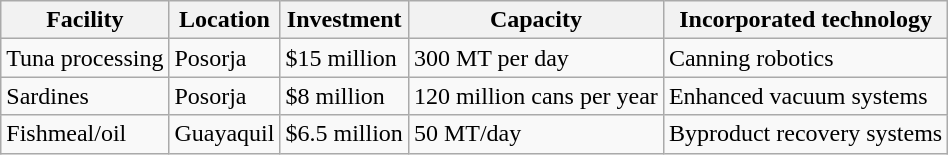<table class="wikitable">
<tr>
<th>Facility</th>
<th>Location</th>
<th>Investment</th>
<th>Capacity</th>
<th>Incorporated technology</th>
</tr>
<tr>
<td>Tuna processing</td>
<td>Posorja</td>
<td>$15 million</td>
<td>300 MT per day</td>
<td>Canning robotics</td>
</tr>
<tr>
<td>Sardines</td>
<td>Posorja</td>
<td>$8 million</td>
<td>120 million cans per year</td>
<td>Enhanced vacuum systems</td>
</tr>
<tr>
<td>Fishmeal/oil</td>
<td>Guayaquil</td>
<td>$6.5 million</td>
<td>50 MT/day</td>
<td>Byproduct recovery systems</td>
</tr>
</table>
